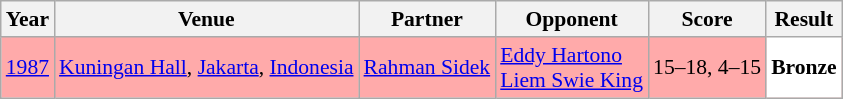<table class="sortable wikitable" style="font-size: 90%;">
<tr>
<th>Year</th>
<th>Venue</th>
<th>Partner</th>
<th>Opponent</th>
<th>Score</th>
<th>Result</th>
</tr>
<tr style="background:#FFAAAA">
<td align="center"><a href='#'>1987</a></td>
<td align="left"><a href='#'>Kuningan Hall</a>, <a href='#'>Jakarta</a>, <a href='#'>Indonesia</a></td>
<td align="left"> <a href='#'>Rahman Sidek</a></td>
<td align="left"> <a href='#'>Eddy Hartono</a> <br>  <a href='#'>Liem Swie King</a></td>
<td align="left">15–18, 4–15</td>
<td style="text-align:left; background:white"> <strong>Bronze</strong></td>
</tr>
</table>
